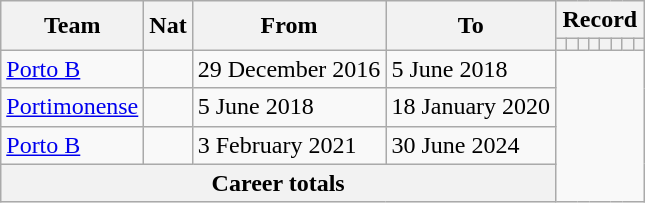<table class="wikitable" style="text-align: center">
<tr>
<th rowspan="2">Team</th>
<th rowspan="2">Nat</th>
<th rowspan="2">From</th>
<th rowspan="2">To</th>
<th colspan="8">Record</th>
</tr>
<tr>
<th></th>
<th></th>
<th></th>
<th></th>
<th></th>
<th></th>
<th></th>
<th></th>
</tr>
<tr>
<td align="left"><a href='#'>Porto B</a></td>
<td></td>
<td align=left>29 December 2016</td>
<td align=left>5 June 2018<br></td>
</tr>
<tr>
<td align="left"><a href='#'>Portimonense</a></td>
<td></td>
<td align=left>5 June 2018</td>
<td align=left>18 January 2020<br></td>
</tr>
<tr>
<td align="left"><a href='#'>Porto B</a></td>
<td></td>
<td align=left>3 February 2021</td>
<td align=left>30 June 2024<br></td>
</tr>
<tr>
<th colspan=4>Career totals<br></th>
</tr>
</table>
